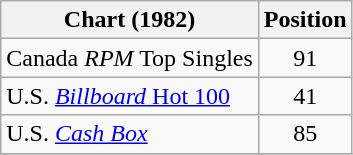<table class="wikitable sortable">
<tr>
<th>Chart (1982)</th>
<th style="text-align:center;">Position</th>
</tr>
<tr>
<td>Canada <em>RPM</em> Top Singles</td>
<td style="text-align:center;">91</td>
</tr>
<tr>
<td>U.S. <a href='#'><em>Billboard</em> Hot 100</a></td>
<td style="text-align:center;">41</td>
</tr>
<tr>
<td>U.S. <em><a href='#'>Cash Box</a></em></td>
<td style="text-align:center;">85</td>
</tr>
<tr>
</tr>
</table>
